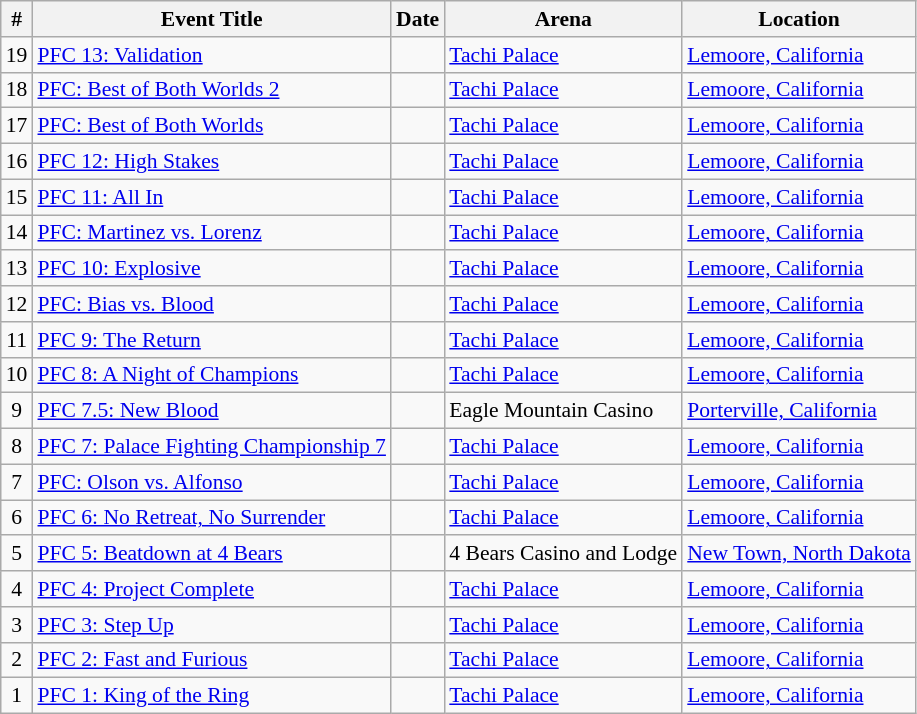<table class="sortable wikitable succession-box" style="font-size:90%;">
<tr>
<th scope="col">#</th>
<th scope="col">Event Title</th>
<th scope="col">Date</th>
<th scope="col">Arena</th>
<th scope="col">Location</th>
</tr>
<tr>
<td align=center>19</td>
<td><a href='#'>PFC 13: Validation</a></td>
<td></td>
<td><a href='#'>Tachi Palace</a></td>
<td><a href='#'>Lemoore, California</a></td>
</tr>
<tr>
<td align=center>18</td>
<td><a href='#'>PFC: Best of Both Worlds 2</a></td>
<td></td>
<td><a href='#'>Tachi Palace</a></td>
<td><a href='#'>Lemoore, California</a></td>
</tr>
<tr>
<td align=center>17</td>
<td><a href='#'>PFC: Best of Both Worlds</a></td>
<td></td>
<td><a href='#'>Tachi Palace</a></td>
<td><a href='#'>Lemoore, California</a></td>
</tr>
<tr>
<td align=center>16</td>
<td><a href='#'>PFC 12: High Stakes</a></td>
<td></td>
<td><a href='#'>Tachi Palace</a></td>
<td><a href='#'>Lemoore, California</a></td>
</tr>
<tr>
<td align=center>15</td>
<td><a href='#'>PFC 11: All In</a></td>
<td></td>
<td><a href='#'>Tachi Palace</a></td>
<td><a href='#'>Lemoore, California</a></td>
</tr>
<tr>
<td align=center>14</td>
<td><a href='#'>PFC: Martinez vs. Lorenz</a></td>
<td></td>
<td><a href='#'>Tachi Palace</a></td>
<td><a href='#'>Lemoore, California</a></td>
</tr>
<tr>
<td align=center>13</td>
<td><a href='#'>PFC 10: Explosive</a></td>
<td></td>
<td><a href='#'>Tachi Palace</a></td>
<td><a href='#'>Lemoore, California</a></td>
</tr>
<tr>
<td align=center>12</td>
<td><a href='#'>PFC: Bias vs. Blood</a></td>
<td></td>
<td><a href='#'>Tachi Palace</a></td>
<td><a href='#'>Lemoore, California</a></td>
</tr>
<tr>
<td align=center>11</td>
<td><a href='#'>PFC 9: The Return</a></td>
<td></td>
<td><a href='#'>Tachi Palace</a></td>
<td><a href='#'>Lemoore, California</a></td>
</tr>
<tr>
<td align=center>10</td>
<td><a href='#'>PFC 8: A Night of Champions</a></td>
<td></td>
<td><a href='#'>Tachi Palace</a></td>
<td><a href='#'>Lemoore, California</a></td>
</tr>
<tr>
<td align=center>9</td>
<td><a href='#'>PFC 7.5: New Blood</a></td>
<td></td>
<td>Eagle Mountain Casino</td>
<td><a href='#'>Porterville, California</a></td>
</tr>
<tr>
<td align=center>8</td>
<td><a href='#'>PFC 7: Palace Fighting Championship 7</a></td>
<td></td>
<td><a href='#'>Tachi Palace</a></td>
<td><a href='#'>Lemoore, California</a></td>
</tr>
<tr>
<td align=center>7</td>
<td><a href='#'>PFC: Olson vs. Alfonso</a></td>
<td></td>
<td><a href='#'>Tachi Palace</a></td>
<td><a href='#'>Lemoore, California</a></td>
</tr>
<tr>
<td align=center>6</td>
<td><a href='#'>PFC 6: No Retreat, No Surrender</a></td>
<td></td>
<td><a href='#'>Tachi Palace</a></td>
<td><a href='#'>Lemoore, California</a></td>
</tr>
<tr>
<td align=center>5</td>
<td><a href='#'>PFC 5: Beatdown at 4 Bears</a></td>
<td></td>
<td>4 Bears Casino and Lodge</td>
<td><a href='#'>New Town, North Dakota</a></td>
</tr>
<tr>
<td align=center>4</td>
<td><a href='#'>PFC 4: Project Complete</a></td>
<td></td>
<td><a href='#'>Tachi Palace</a></td>
<td><a href='#'>Lemoore, California</a></td>
</tr>
<tr>
<td align=center>3</td>
<td><a href='#'>PFC 3: Step Up</a></td>
<td></td>
<td><a href='#'>Tachi Palace</a></td>
<td><a href='#'>Lemoore, California</a></td>
</tr>
<tr>
<td align=center>2</td>
<td><a href='#'>PFC 2: Fast and Furious</a></td>
<td></td>
<td><a href='#'>Tachi Palace</a></td>
<td><a href='#'>Lemoore, California</a></td>
</tr>
<tr>
<td align=center>1</td>
<td><a href='#'>PFC 1: King of the Ring</a></td>
<td></td>
<td><a href='#'>Tachi Palace</a></td>
<td><a href='#'>Lemoore, California</a></td>
</tr>
</table>
